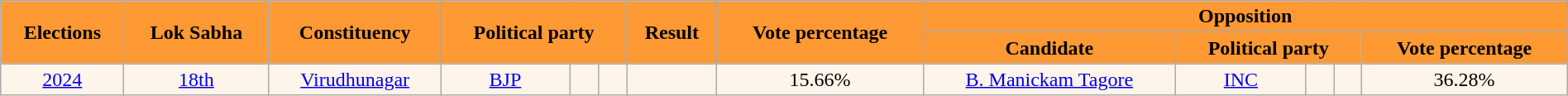<table class="wikitable sortable" style="width:100%;background:#FFF4EA;text-align:center">
<tr>
<th style="background-color:#FF9933;color:black"rowspan=2>Elections</th>
<th style="background-color:#FF9933;color:black"rowspan=2>Lok Sabha</th>
<th style="background-color:#FF9933;color:black"rowspan=2>Constituency</th>
<th style="background-color:#FF9933;color:black"colspan=3 rowspan=2>Political party</th>
<th style="background-color:#FF9933;color:black"rowspan=2>Result</th>
<th style="background-color:#FF9933;color:black"rowspan=2>Vote percentage</th>
<th style="background-color:#FF9933;color:black"colspan=5>Opposition</th>
</tr>
<tr>
<th style="background-color:#FF9933;color:black">Candidate</th>
<th style="background-color:#FF9933;color:black"colspan=3>Political party</th>
<th style="background-color:#FF9933;color:black">Vote percentage</th>
</tr>
<tr>
<td><a href='#'>2024</a></td>
<td><a href='#'>18th</a></td>
<td><a href='#'>Virudhunagar</a></td>
<td><a href='#'>BJP</a></td>
<td></td>
<td></td>
<td></td>
<td>15.66%</td>
<td><a href='#'>B. Manickam Tagore</a></td>
<td><a href='#'>INC</a></td>
<td></td>
<td></td>
<td>36.28%</td>
</tr>
</table>
